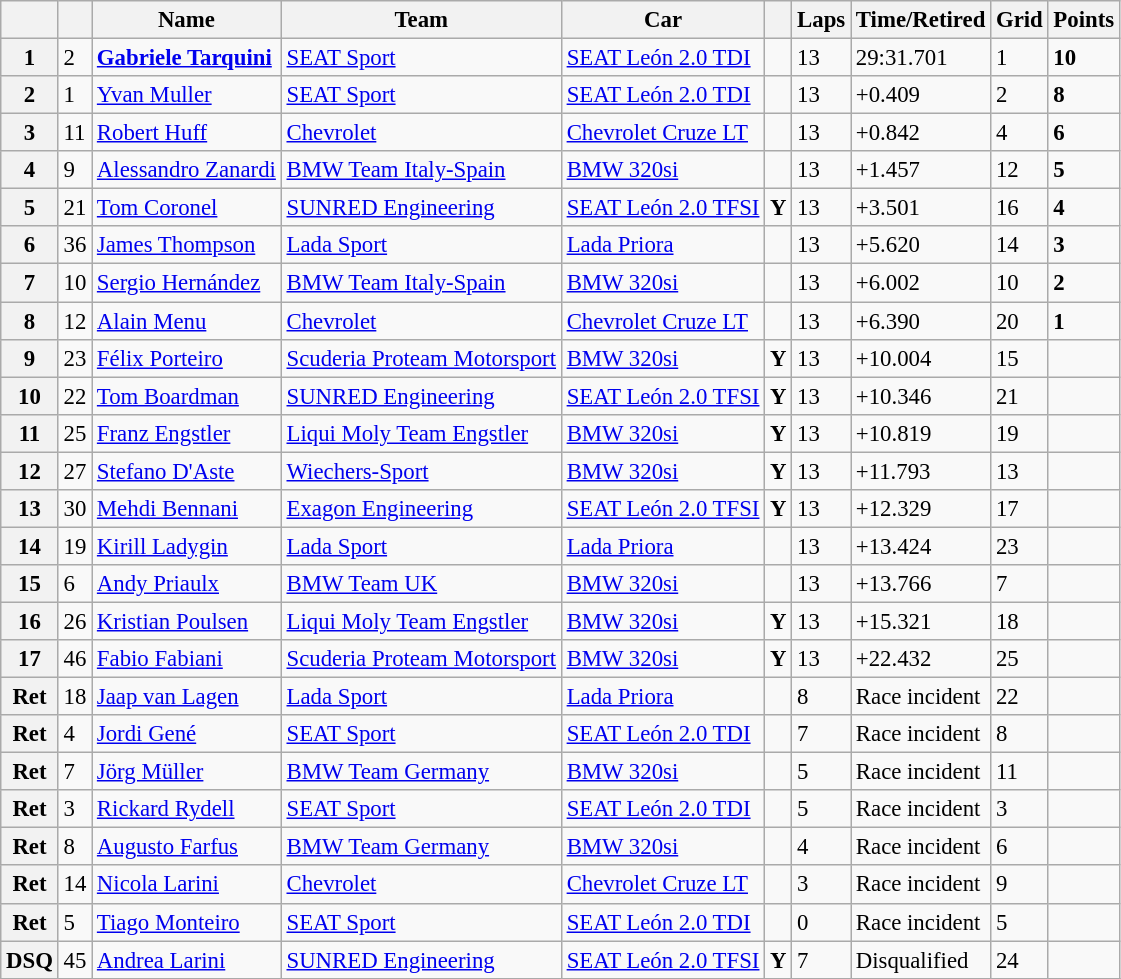<table class="wikitable sortable" style="font-size: 95%;">
<tr>
<th></th>
<th></th>
<th>Name</th>
<th>Team</th>
<th>Car</th>
<th></th>
<th>Laps</th>
<th>Time/Retired</th>
<th>Grid</th>
<th>Points</th>
</tr>
<tr>
<th>1</th>
<td>2</td>
<td> <strong><a href='#'>Gabriele Tarquini</a></strong></td>
<td><a href='#'>SEAT Sport</a></td>
<td><a href='#'>SEAT León 2.0 TDI</a></td>
<td></td>
<td>13</td>
<td>29:31.701</td>
<td>1</td>
<td><strong>10</strong></td>
</tr>
<tr>
<th>2</th>
<td>1</td>
<td> <a href='#'>Yvan Muller</a></td>
<td><a href='#'>SEAT Sport</a></td>
<td><a href='#'>SEAT León 2.0 TDI</a></td>
<td></td>
<td>13</td>
<td>+0.409</td>
<td>2</td>
<td><strong>8</strong></td>
</tr>
<tr>
<th>3</th>
<td>11</td>
<td> <a href='#'>Robert Huff</a></td>
<td><a href='#'>Chevrolet</a></td>
<td><a href='#'>Chevrolet Cruze LT</a></td>
<td></td>
<td>13</td>
<td>+0.842</td>
<td>4</td>
<td><strong>6</strong></td>
</tr>
<tr>
<th>4</th>
<td>9</td>
<td> <a href='#'>Alessandro Zanardi</a></td>
<td><a href='#'>BMW Team Italy-Spain</a></td>
<td><a href='#'>BMW 320si</a></td>
<td></td>
<td>13</td>
<td>+1.457</td>
<td>12</td>
<td><strong>5</strong></td>
</tr>
<tr>
<th>5</th>
<td>21</td>
<td> <a href='#'>Tom Coronel</a></td>
<td><a href='#'>SUNRED Engineering</a></td>
<td><a href='#'>SEAT León 2.0 TFSI</a></td>
<td align=center><strong><span>Y</span></strong></td>
<td>13</td>
<td>+3.501</td>
<td>16</td>
<td><strong>4</strong></td>
</tr>
<tr>
<th>6</th>
<td>36</td>
<td> <a href='#'>James Thompson</a></td>
<td><a href='#'>Lada Sport</a></td>
<td><a href='#'>Lada Priora</a></td>
<td></td>
<td>13</td>
<td>+5.620</td>
<td>14</td>
<td><strong>3</strong></td>
</tr>
<tr>
<th>7</th>
<td>10</td>
<td> <a href='#'>Sergio Hernández</a></td>
<td><a href='#'>BMW Team Italy-Spain</a></td>
<td><a href='#'>BMW 320si</a></td>
<td></td>
<td>13</td>
<td>+6.002</td>
<td>10</td>
<td><strong>2</strong></td>
</tr>
<tr>
<th>8</th>
<td>12</td>
<td> <a href='#'>Alain Menu</a></td>
<td><a href='#'>Chevrolet</a></td>
<td><a href='#'>Chevrolet Cruze LT</a></td>
<td></td>
<td>13</td>
<td>+6.390</td>
<td>20</td>
<td><strong>1</strong></td>
</tr>
<tr>
<th>9</th>
<td>23</td>
<td> <a href='#'>Félix Porteiro</a></td>
<td><a href='#'>Scuderia Proteam Motorsport</a></td>
<td><a href='#'>BMW 320si</a></td>
<td align=center><strong><span>Y</span></strong></td>
<td>13</td>
<td>+10.004</td>
<td>15</td>
<td></td>
</tr>
<tr>
<th>10</th>
<td>22</td>
<td> <a href='#'>Tom Boardman</a></td>
<td><a href='#'>SUNRED Engineering</a></td>
<td><a href='#'>SEAT León 2.0 TFSI</a></td>
<td align=center><strong><span>Y</span></strong></td>
<td>13</td>
<td>+10.346</td>
<td>21</td>
<td></td>
</tr>
<tr>
<th>11</th>
<td>25</td>
<td> <a href='#'>Franz Engstler</a></td>
<td><a href='#'>Liqui Moly Team Engstler</a></td>
<td><a href='#'>BMW 320si</a></td>
<td align=center><strong><span>Y</span></strong></td>
<td>13</td>
<td>+10.819</td>
<td>19</td>
<td></td>
</tr>
<tr>
<th>12</th>
<td>27</td>
<td> <a href='#'>Stefano D'Aste</a></td>
<td><a href='#'>Wiechers-Sport</a></td>
<td><a href='#'>BMW 320si</a></td>
<td align=center><strong><span>Y</span></strong></td>
<td>13</td>
<td>+11.793</td>
<td>13</td>
<td></td>
</tr>
<tr>
<th>13</th>
<td>30</td>
<td> <a href='#'>Mehdi Bennani</a></td>
<td><a href='#'>Exagon Engineering</a></td>
<td><a href='#'>SEAT León 2.0 TFSI</a></td>
<td align=center><strong><span>Y</span></strong></td>
<td>13</td>
<td>+12.329</td>
<td>17</td>
<td></td>
</tr>
<tr>
<th>14</th>
<td>19</td>
<td> <a href='#'>Kirill Ladygin</a></td>
<td><a href='#'>Lada Sport</a></td>
<td><a href='#'>Lada Priora</a></td>
<td></td>
<td>13</td>
<td>+13.424</td>
<td>23</td>
<td></td>
</tr>
<tr>
<th>15</th>
<td>6</td>
<td> <a href='#'>Andy Priaulx</a></td>
<td><a href='#'>BMW Team UK</a></td>
<td><a href='#'>BMW 320si</a></td>
<td></td>
<td>13</td>
<td>+13.766</td>
<td>7</td>
<td></td>
</tr>
<tr>
<th>16</th>
<td>26</td>
<td> <a href='#'>Kristian Poulsen</a></td>
<td><a href='#'>Liqui Moly Team Engstler</a></td>
<td><a href='#'>BMW 320si</a></td>
<td align=center><strong><span>Y</span></strong></td>
<td>13</td>
<td>+15.321</td>
<td>18</td>
<td></td>
</tr>
<tr>
<th>17</th>
<td>46</td>
<td> <a href='#'>Fabio Fabiani</a></td>
<td><a href='#'>Scuderia Proteam Motorsport</a></td>
<td><a href='#'>BMW 320si</a></td>
<td align=center><strong><span>Y</span></strong></td>
<td>13</td>
<td>+22.432</td>
<td>25</td>
<td></td>
</tr>
<tr>
<th>Ret</th>
<td>18</td>
<td> <a href='#'>Jaap van Lagen</a></td>
<td><a href='#'>Lada Sport</a></td>
<td><a href='#'>Lada Priora</a></td>
<td></td>
<td>8</td>
<td>Race incident</td>
<td>22</td>
<td></td>
</tr>
<tr>
<th>Ret</th>
<td>4</td>
<td> <a href='#'>Jordi Gené</a></td>
<td><a href='#'>SEAT Sport</a></td>
<td><a href='#'>SEAT León 2.0 TDI</a></td>
<td></td>
<td>7</td>
<td>Race incident</td>
<td>8</td>
<td></td>
</tr>
<tr>
<th>Ret</th>
<td>7</td>
<td> <a href='#'>Jörg Müller</a></td>
<td><a href='#'>BMW Team Germany</a></td>
<td><a href='#'>BMW 320si</a></td>
<td></td>
<td>5</td>
<td>Race incident</td>
<td>11</td>
<td></td>
</tr>
<tr>
<th>Ret</th>
<td>3</td>
<td> <a href='#'>Rickard Rydell</a></td>
<td><a href='#'>SEAT Sport</a></td>
<td><a href='#'>SEAT León 2.0 TDI</a></td>
<td></td>
<td>5</td>
<td>Race incident</td>
<td>3</td>
<td></td>
</tr>
<tr>
<th>Ret</th>
<td>8</td>
<td> <a href='#'>Augusto Farfus</a></td>
<td><a href='#'>BMW Team Germany</a></td>
<td><a href='#'>BMW 320si</a></td>
<td></td>
<td>4</td>
<td>Race incident</td>
<td>6</td>
<td></td>
</tr>
<tr>
<th>Ret</th>
<td>14</td>
<td> <a href='#'>Nicola Larini</a></td>
<td><a href='#'>Chevrolet</a></td>
<td><a href='#'>Chevrolet Cruze LT</a></td>
<td></td>
<td>3</td>
<td>Race incident</td>
<td>9</td>
<td></td>
</tr>
<tr>
<th>Ret</th>
<td>5</td>
<td> <a href='#'>Tiago Monteiro</a></td>
<td><a href='#'>SEAT Sport</a></td>
<td><a href='#'>SEAT León 2.0 TDI</a></td>
<td></td>
<td>0</td>
<td>Race incident</td>
<td>5</td>
<td></td>
</tr>
<tr>
<th>DSQ</th>
<td>45</td>
<td> <a href='#'>Andrea Larini</a></td>
<td><a href='#'>SUNRED Engineering</a></td>
<td><a href='#'>SEAT León 2.0 TFSI</a></td>
<td align=center><strong><span>Y</span></strong></td>
<td>7</td>
<td>Disqualified</td>
<td>24</td>
<td></td>
</tr>
<tr>
</tr>
</table>
